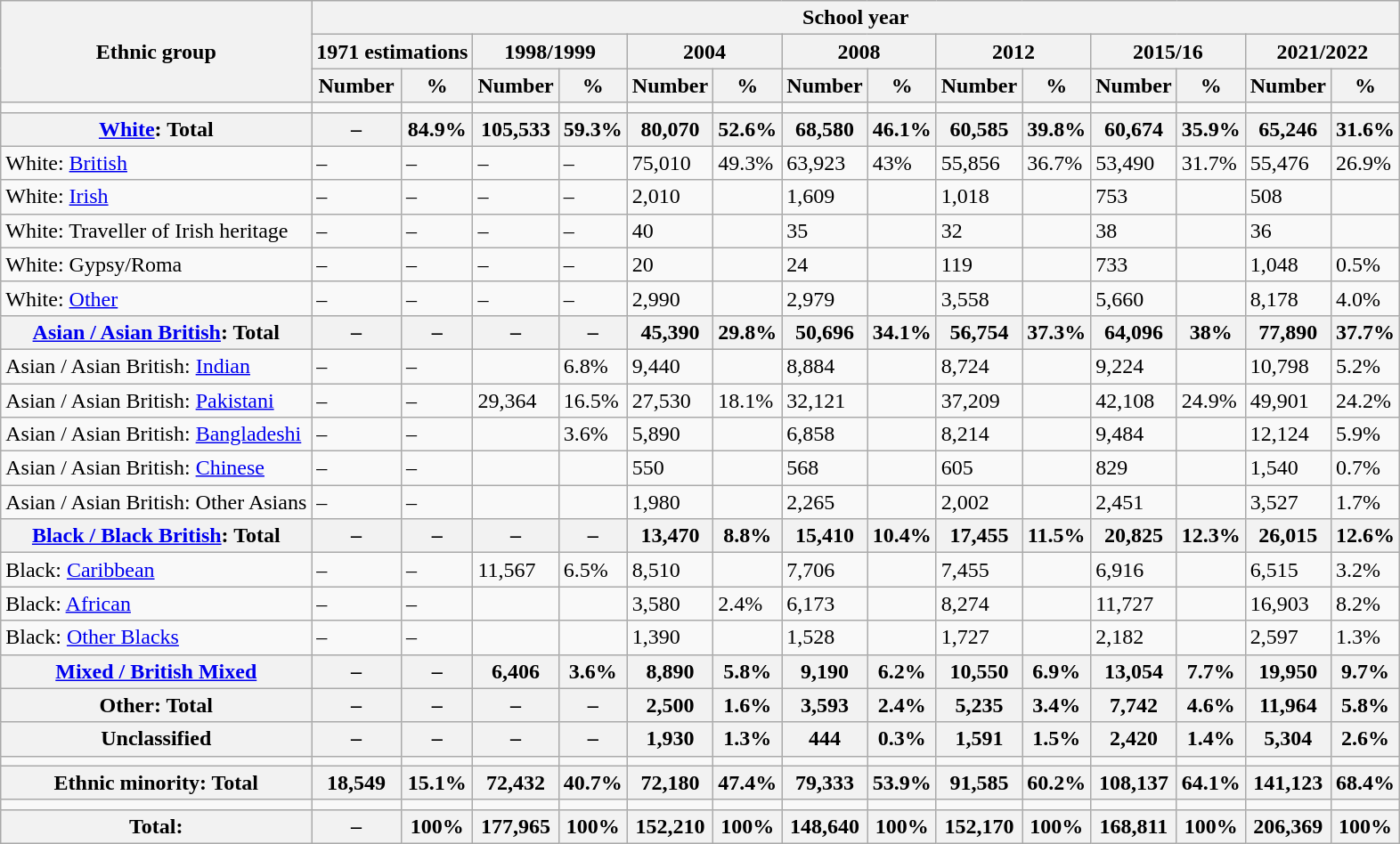<table class="wikitable mw-collapsible mw-collapsed">
<tr>
<th rowspan="3">Ethnic group</th>
<th colspan="14">School year</th>
</tr>
<tr>
<th colspan="2">1971 estimations</th>
<th colspan="2">1998/1999</th>
<th colspan="2">2004</th>
<th colspan="2">2008</th>
<th colspan="2">2012</th>
<th colspan="2">2015/16</th>
<th colspan="2">2021/2022</th>
</tr>
<tr>
<th>Number</th>
<th>%</th>
<th>Number</th>
<th>%</th>
<th>Number</th>
<th>%</th>
<th>Number</th>
<th>%</th>
<th>Number</th>
<th>%</th>
<th>Number</th>
<th>%</th>
<th>Number</th>
<th>%</th>
</tr>
<tr>
<td></td>
<td></td>
<td></td>
<td></td>
<td></td>
<td></td>
<td></td>
<td></td>
<td></td>
<td></td>
<td></td>
<td></td>
<td></td>
<td></td>
<td></td>
</tr>
<tr>
<th><a href='#'>White</a>: Total</th>
<th>–</th>
<th>84.9%</th>
<th>105,533</th>
<th>59.3%</th>
<th>80,070</th>
<th>52.6%</th>
<th>68,580</th>
<th>46.1%</th>
<th>60,585</th>
<th>39.8%</th>
<th>60,674</th>
<th>35.9%</th>
<th>65,246</th>
<th>31.6%</th>
</tr>
<tr>
<td>White: <a href='#'>British</a></td>
<td>–</td>
<td>–</td>
<td>–</td>
<td>–</td>
<td>75,010</td>
<td>49.3%</td>
<td>63,923</td>
<td>43%</td>
<td>55,856</td>
<td>36.7%</td>
<td>53,490</td>
<td>31.7%</td>
<td>55,476</td>
<td>26.9%</td>
</tr>
<tr>
<td>White: <a href='#'>Irish</a></td>
<td>–</td>
<td>–</td>
<td>–</td>
<td>–</td>
<td>2,010</td>
<td></td>
<td>1,609</td>
<td></td>
<td>1,018</td>
<td></td>
<td>753</td>
<td></td>
<td>508</td>
<td></td>
</tr>
<tr>
<td>White: Traveller of Irish heritage</td>
<td>–</td>
<td>–</td>
<td>–</td>
<td>–</td>
<td>40</td>
<td></td>
<td>35</td>
<td></td>
<td>32</td>
<td></td>
<td>38</td>
<td></td>
<td>36</td>
<td></td>
</tr>
<tr>
<td>White: Gypsy/Roma</td>
<td>–</td>
<td>–</td>
<td>–</td>
<td>–</td>
<td>20</td>
<td></td>
<td>24</td>
<td></td>
<td>119</td>
<td></td>
<td>733</td>
<td></td>
<td>1,048</td>
<td>0.5%</td>
</tr>
<tr>
<td>White: <a href='#'>Other</a></td>
<td>–</td>
<td>–</td>
<td>–</td>
<td>–</td>
<td>2,990</td>
<td></td>
<td>2,979</td>
<td></td>
<td>3,558</td>
<td></td>
<td>5,660</td>
<td></td>
<td>8,178</td>
<td>4.0%</td>
</tr>
<tr>
<th><a href='#'>Asian / Asian British</a>: Total</th>
<th>–</th>
<th>–</th>
<th>–</th>
<th>–</th>
<th>45,390</th>
<th>29.8%</th>
<th>50,696</th>
<th>34.1%</th>
<th>56,754</th>
<th>37.3%</th>
<th>64,096</th>
<th>38%</th>
<th>77,890</th>
<th>37.7%</th>
</tr>
<tr>
<td>Asian / Asian British: <a href='#'>Indian</a></td>
<td>–</td>
<td>–</td>
<td></td>
<td>6.8%</td>
<td>9,440</td>
<td></td>
<td>8,884</td>
<td></td>
<td>8,724</td>
<td></td>
<td>9,224</td>
<td></td>
<td>10,798</td>
<td>5.2%</td>
</tr>
<tr>
<td>Asian / Asian British: <a href='#'>Pakistani</a></td>
<td>–</td>
<td>–</td>
<td>29,364</td>
<td>16.5%</td>
<td>27,530</td>
<td>18.1%</td>
<td>32,121</td>
<td></td>
<td>37,209</td>
<td></td>
<td>42,108</td>
<td>24.9%</td>
<td>49,901</td>
<td>24.2%</td>
</tr>
<tr>
<td>Asian / Asian British: <a href='#'>Bangladeshi</a></td>
<td>–</td>
<td>–</td>
<td></td>
<td>3.6%</td>
<td>5,890</td>
<td></td>
<td>6,858</td>
<td></td>
<td>8,214</td>
<td></td>
<td>9,484</td>
<td></td>
<td>12,124</td>
<td>5.9%</td>
</tr>
<tr>
<td>Asian / Asian British: <a href='#'>Chinese</a></td>
<td>–</td>
<td>–</td>
<td></td>
<td></td>
<td>550</td>
<td></td>
<td>568</td>
<td></td>
<td>605</td>
<td></td>
<td>829</td>
<td></td>
<td>1,540</td>
<td>0.7%</td>
</tr>
<tr>
<td>Asian / Asian British: Other Asians</td>
<td>–</td>
<td>–</td>
<td></td>
<td></td>
<td>1,980</td>
<td></td>
<td>2,265</td>
<td></td>
<td>2,002</td>
<td></td>
<td>2,451</td>
<td></td>
<td>3,527</td>
<td>1.7%</td>
</tr>
<tr>
<th><a href='#'>Black / Black British</a>: Total</th>
<th>–</th>
<th>–</th>
<th>–</th>
<th>–</th>
<th>13,470</th>
<th>8.8%</th>
<th>15,410</th>
<th>10.4%</th>
<th>17,455</th>
<th>11.5%</th>
<th>20,825</th>
<th>12.3%</th>
<th>26,015</th>
<th>12.6%</th>
</tr>
<tr>
<td>Black: <a href='#'>Caribbean</a></td>
<td>–</td>
<td>–</td>
<td>11,567</td>
<td>6.5%</td>
<td>8,510</td>
<td></td>
<td>7,706</td>
<td></td>
<td>7,455</td>
<td></td>
<td>6,916</td>
<td></td>
<td>6,515</td>
<td>3.2%</td>
</tr>
<tr>
<td>Black: <a href='#'>African</a></td>
<td>–</td>
<td>–</td>
<td></td>
<td></td>
<td>3,580</td>
<td>2.4%</td>
<td>6,173</td>
<td></td>
<td>8,274</td>
<td></td>
<td>11,727</td>
<td></td>
<td>16,903</td>
<td>8.2%</td>
</tr>
<tr>
<td>Black: <a href='#'>Other Blacks</a></td>
<td>–</td>
<td>–</td>
<td></td>
<td></td>
<td>1,390</td>
<td></td>
<td>1,528</td>
<td></td>
<td>1,727</td>
<td></td>
<td>2,182</td>
<td></td>
<td>2,597</td>
<td>1.3%</td>
</tr>
<tr>
<th><a href='#'>Mixed / British Mixed</a></th>
<th>–</th>
<th>–</th>
<th>6,406</th>
<th>3.6%</th>
<th>8,890</th>
<th>5.8%</th>
<th>9,190</th>
<th>6.2%</th>
<th>10,550</th>
<th>6.9%</th>
<th>13,054</th>
<th>7.7%</th>
<th>19,950</th>
<th>9.7%</th>
</tr>
<tr>
<th>Other: Total</th>
<th>–</th>
<th>–</th>
<th>–</th>
<th>–</th>
<th>2,500</th>
<th>1.6%</th>
<th>3,593</th>
<th>2.4%</th>
<th>5,235</th>
<th>3.4%</th>
<th>7,742</th>
<th>4.6%</th>
<th>11,964</th>
<th>5.8%</th>
</tr>
<tr>
<th>Unclassified</th>
<th>–</th>
<th>–</th>
<th>–</th>
<th>–</th>
<th>1,930</th>
<th>1.3%</th>
<th>444</th>
<th>0.3%</th>
<th>1,591</th>
<th>1.5%</th>
<th>2,420</th>
<th>1.4%</th>
<th>5,304</th>
<th>2.6%</th>
</tr>
<tr>
<td></td>
<td></td>
<td></td>
<td></td>
<td></td>
<td></td>
<td></td>
<td></td>
<td></td>
<td></td>
<td></td>
<td></td>
<td></td>
<td></td>
<td></td>
</tr>
<tr>
<th>Ethnic minority: Total</th>
<th>18,549</th>
<th>15.1%</th>
<th>72,432</th>
<th>40.7%</th>
<th>72,180</th>
<th>47.4%</th>
<th>79,333</th>
<th>53.9%</th>
<th>91,585</th>
<th>60.2%</th>
<th>108,137</th>
<th>64.1%</th>
<th>141,123</th>
<th>68.4%</th>
</tr>
<tr>
<td></td>
<td></td>
<td></td>
<td></td>
<td></td>
<td></td>
<td></td>
<td></td>
<td></td>
<td></td>
<td></td>
<td></td>
<td></td>
<td></td>
<td></td>
</tr>
<tr>
<th>Total:</th>
<th>–</th>
<th>100%</th>
<th>177,965</th>
<th>100%</th>
<th>152,210</th>
<th>100%</th>
<th>148,640</th>
<th>100%</th>
<th>152,170</th>
<th>100%</th>
<th>168,811</th>
<th>100%</th>
<th>206,369</th>
<th>100%</th>
</tr>
</table>
